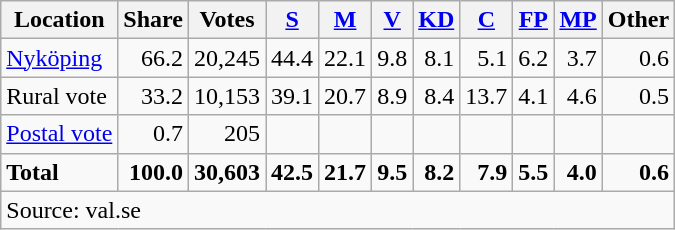<table class="wikitable sortable" style=text-align:right>
<tr>
<th>Location</th>
<th>Share</th>
<th>Votes</th>
<th><a href='#'>S</a></th>
<th><a href='#'>M</a></th>
<th><a href='#'>V</a></th>
<th><a href='#'>KD</a></th>
<th><a href='#'>C</a></th>
<th><a href='#'>FP</a></th>
<th><a href='#'>MP</a></th>
<th>Other</th>
</tr>
<tr>
<td align=left><a href='#'>Nyköping</a></td>
<td>66.2</td>
<td>20,245</td>
<td>44.4</td>
<td>22.1</td>
<td>9.8</td>
<td>8.1</td>
<td>5.1</td>
<td>6.2</td>
<td>3.7</td>
<td>0.6</td>
</tr>
<tr>
<td align=left>Rural vote</td>
<td>33.2</td>
<td>10,153</td>
<td>39.1</td>
<td>20.7</td>
<td>8.9</td>
<td>8.4</td>
<td>13.7</td>
<td>4.1</td>
<td>4.6</td>
<td>0.5</td>
</tr>
<tr>
<td align=left><a href='#'>Postal vote</a></td>
<td>0.7</td>
<td>205</td>
<td></td>
<td></td>
<td></td>
<td></td>
<td></td>
<td></td>
<td></td>
<td></td>
</tr>
<tr>
<td align=left><strong>Total</strong></td>
<td><strong>100.0</strong></td>
<td><strong>30,603</strong></td>
<td><strong>42.5</strong></td>
<td><strong>21.7</strong></td>
<td><strong>9.5</strong></td>
<td><strong>8.2</strong></td>
<td><strong>7.9</strong></td>
<td><strong>5.5</strong></td>
<td><strong>4.0</strong></td>
<td><strong>0.6</strong></td>
</tr>
<tr>
<td align=left colspan=11>Source: val.se </td>
</tr>
</table>
